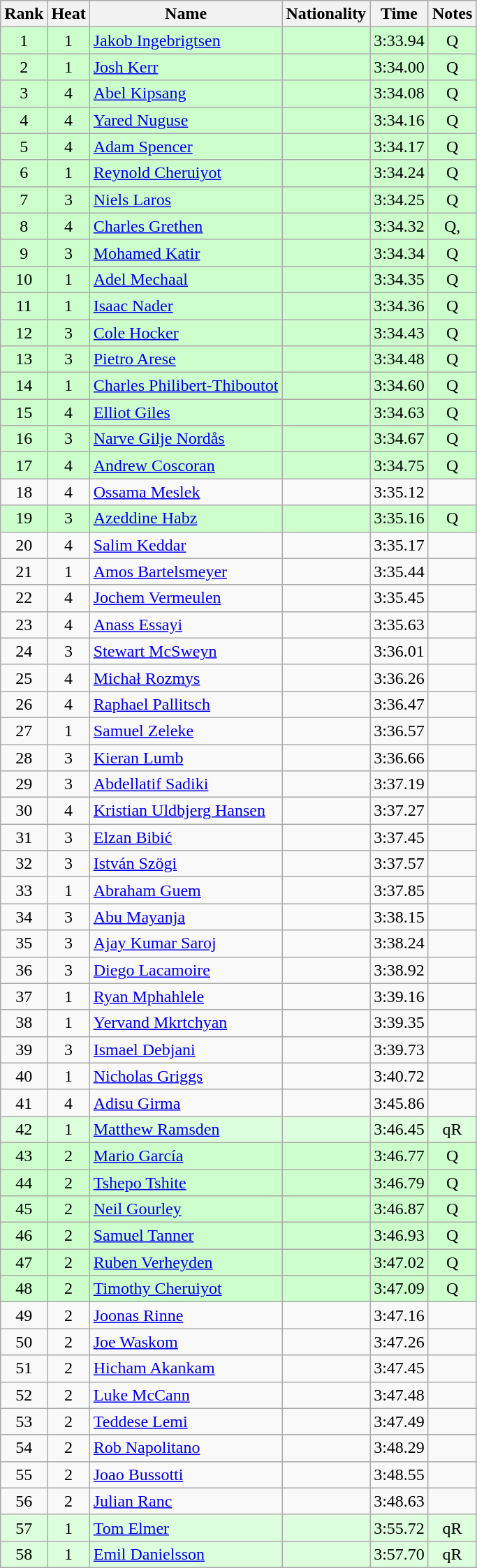<table class="wikitable sortable" style="text-align:center">
<tr>
<th>Rank</th>
<th>Heat</th>
<th>Name</th>
<th>Nationality</th>
<th>Time</th>
<th>Notes</th>
</tr>
<tr bgcolor=ccffcc>
<td>1</td>
<td>1</td>
<td align="left"><a href='#'>Jakob Ingebrigtsen</a></td>
<td align="left"></td>
<td>3:33.94</td>
<td>Q</td>
</tr>
<tr bgcolor=ccffcc>
<td>2</td>
<td>1</td>
<td align="left"><a href='#'>Josh Kerr</a></td>
<td align="left"></td>
<td>3:34.00</td>
<td>Q</td>
</tr>
<tr bgcolor=ccffcc>
<td>3</td>
<td>4</td>
<td align="left"><a href='#'>Abel Kipsang</a></td>
<td align="left"></td>
<td>3:34.08</td>
<td>Q</td>
</tr>
<tr bgcolor=ccffcc>
<td>4</td>
<td>4</td>
<td align="left"><a href='#'>Yared Nuguse</a></td>
<td align="left"></td>
<td>3:34.16</td>
<td>Q</td>
</tr>
<tr bgcolor=ccffcc>
<td>5</td>
<td>4</td>
<td align="left"><a href='#'>Adam Spencer</a></td>
<td align="left"></td>
<td>3:34.17</td>
<td>Q</td>
</tr>
<tr bgcolor=ccffcc>
<td>6</td>
<td>1</td>
<td align="left"><a href='#'>Reynold Cheruiyot</a></td>
<td align="left"></td>
<td>3:34.24</td>
<td>Q</td>
</tr>
<tr bgcolor=ccffcc>
<td>7</td>
<td>3</td>
<td align="left"><a href='#'>Niels Laros</a></td>
<td align="left"></td>
<td>3:34.25</td>
<td>Q</td>
</tr>
<tr bgcolor=ccffcc>
<td>8</td>
<td>4</td>
<td align="left"><a href='#'>Charles Grethen</a></td>
<td align="left"></td>
<td>3:34.32</td>
<td>Q, </td>
</tr>
<tr bgcolor=ccffcc>
<td>9</td>
<td>3</td>
<td align="left"><a href='#'>Mohamed Katir</a></td>
<td align="left"></td>
<td>3:34.34</td>
<td>Q</td>
</tr>
<tr bgcolor=ccffcc>
<td>10</td>
<td>1</td>
<td align="left"><a href='#'>Adel Mechaal</a></td>
<td align="left"></td>
<td>3:34.35</td>
<td>Q</td>
</tr>
<tr bgcolor=ccffcc>
<td>11</td>
<td>1</td>
<td align="left"><a href='#'>Isaac Nader</a></td>
<td align="left"></td>
<td>3:34.36</td>
<td>Q</td>
</tr>
<tr bgcolor=ccffcc>
<td>12</td>
<td>3</td>
<td align="left"><a href='#'>Cole Hocker</a></td>
<td align="left"></td>
<td>3:34.43</td>
<td>Q</td>
</tr>
<tr bgcolor=ccffcc>
<td>13</td>
<td>3</td>
<td align="left"><a href='#'>Pietro Arese</a></td>
<td align="left"></td>
<td>3:34.48</td>
<td>Q</td>
</tr>
<tr bgcolor=ccffcc>
<td>14</td>
<td>1</td>
<td align="left"><a href='#'>Charles Philibert-Thiboutot</a></td>
<td align="left"></td>
<td>3:34.60</td>
<td>Q</td>
</tr>
<tr bgcolor=ccffcc>
<td>15</td>
<td>4</td>
<td align="left"><a href='#'>Elliot Giles</a></td>
<td align="left"></td>
<td>3:34.63</td>
<td>Q</td>
</tr>
<tr bgcolor=ccffcc>
<td>16</td>
<td>3</td>
<td align="left"><a href='#'>Narve Gilje Nordås</a></td>
<td align="left"></td>
<td>3:34.67</td>
<td>Q</td>
</tr>
<tr bgcolor=ccffcc>
<td>17</td>
<td>4</td>
<td align="left"><a href='#'>Andrew Coscoran</a></td>
<td align="left"></td>
<td>3:34.75</td>
<td>Q</td>
</tr>
<tr>
<td>18</td>
<td>4</td>
<td align="left"><a href='#'>Ossama Meslek</a></td>
<td align="left"></td>
<td>3:35.12</td>
<td></td>
</tr>
<tr bgcolor=ccffcc>
<td>19</td>
<td>3</td>
<td align="left"><a href='#'>Azeddine Habz</a></td>
<td align="left"></td>
<td>3:35.16</td>
<td>Q</td>
</tr>
<tr>
<td>20</td>
<td>4</td>
<td align="left"><a href='#'>Salim Keddar</a></td>
<td align="left"></td>
<td>3:35.17</td>
<td></td>
</tr>
<tr>
<td>21</td>
<td>1</td>
<td align="left"><a href='#'>Amos Bartelsmeyer</a></td>
<td align="left"></td>
<td>3:35.44</td>
<td></td>
</tr>
<tr>
<td>22</td>
<td>4</td>
<td align="left"><a href='#'>Jochem Vermeulen</a></td>
<td align="left"></td>
<td>3:35.45</td>
<td></td>
</tr>
<tr>
<td>23</td>
<td>4</td>
<td align="left"><a href='#'>Anass Essayi</a></td>
<td align="left"></td>
<td>3:35.63</td>
<td></td>
</tr>
<tr>
<td>24</td>
<td>3</td>
<td align="left"><a href='#'>Stewart McSweyn</a></td>
<td align="left"></td>
<td>3:36.01</td>
<td></td>
</tr>
<tr>
<td>25</td>
<td>4</td>
<td align="left"><a href='#'>Michał Rozmys</a></td>
<td align="left"></td>
<td>3:36.26</td>
<td></td>
</tr>
<tr>
<td>26</td>
<td>4</td>
<td align="left"><a href='#'>Raphael Pallitsch</a></td>
<td align="left"></td>
<td>3:36.47</td>
<td></td>
</tr>
<tr>
<td>27</td>
<td>1</td>
<td align="left"><a href='#'>Samuel Zeleke</a></td>
<td align="left"></td>
<td>3:36.57</td>
<td></td>
</tr>
<tr>
<td>28</td>
<td>3</td>
<td align="left"><a href='#'>Kieran Lumb</a></td>
<td align="left"></td>
<td>3:36.66</td>
<td></td>
</tr>
<tr>
<td>29</td>
<td>3</td>
<td align="left"><a href='#'>Abdellatif Sadiki</a></td>
<td align="left"></td>
<td>3:37.19</td>
<td></td>
</tr>
<tr>
<td>30</td>
<td>4</td>
<td align="left"><a href='#'>Kristian Uldbjerg Hansen</a></td>
<td align="left"></td>
<td>3:37.27</td>
<td></td>
</tr>
<tr>
<td>31</td>
<td>3</td>
<td align="left"><a href='#'>Elzan Bibić</a></td>
<td align="left"></td>
<td>3:37.45</td>
<td></td>
</tr>
<tr>
<td>32</td>
<td>3</td>
<td align="left"><a href='#'>István Szögi</a></td>
<td align="left"></td>
<td>3:37.57</td>
<td></td>
</tr>
<tr>
<td>33</td>
<td>1</td>
<td align="left"><a href='#'>Abraham Guem</a></td>
<td align="left"></td>
<td>3:37.85</td>
<td></td>
</tr>
<tr>
<td>34</td>
<td>3</td>
<td align="left"><a href='#'>Abu Mayanja</a></td>
<td align="left"></td>
<td>3:38.15</td>
<td></td>
</tr>
<tr>
<td>35</td>
<td>3</td>
<td align="left"><a href='#'>Ajay Kumar Saroj</a></td>
<td align="left"></td>
<td>3:38.24</td>
<td></td>
</tr>
<tr>
<td>36</td>
<td>3</td>
<td align="left"><a href='#'>Diego Lacamoire</a></td>
<td align="left"></td>
<td>3:38.92</td>
<td></td>
</tr>
<tr>
<td>37</td>
<td>1</td>
<td align="left"><a href='#'>Ryan Mphahlele</a></td>
<td align="left"></td>
<td>3:39.16</td>
<td></td>
</tr>
<tr>
<td>38</td>
<td>1</td>
<td align="left"><a href='#'>Yervand Mkrtchyan</a></td>
<td align="left"></td>
<td>3:39.35</td>
<td></td>
</tr>
<tr>
<td>39</td>
<td>3</td>
<td align="left"><a href='#'>Ismael Debjani</a></td>
<td align="left"></td>
<td>3:39.73</td>
<td></td>
</tr>
<tr>
<td>40</td>
<td>1</td>
<td align="left"><a href='#'>Nicholas Griggs</a></td>
<td align="left"></td>
<td>3:40.72</td>
<td></td>
</tr>
<tr>
<td>41</td>
<td>4</td>
<td align="left"><a href='#'>Adisu Girma</a></td>
<td align="left"></td>
<td>3:45.86</td>
<td></td>
</tr>
<tr bgcolor=ddffdd>
<td>42</td>
<td>1</td>
<td align="left"><a href='#'>Matthew Ramsden</a></td>
<td align="left"></td>
<td>3:46.45</td>
<td>qR</td>
</tr>
<tr bgcolor=ccffcc>
<td>43</td>
<td>2</td>
<td align="left"><a href='#'>Mario García</a></td>
<td align="left"></td>
<td>3:46.77</td>
<td>Q</td>
</tr>
<tr bgcolor=ccffcc>
<td>44</td>
<td>2</td>
<td align="left"><a href='#'>Tshepo Tshite</a></td>
<td align="left"></td>
<td>3:46.79</td>
<td>Q</td>
</tr>
<tr bgcolor=ccffcc>
<td>45</td>
<td>2</td>
<td align="left"><a href='#'>Neil Gourley</a></td>
<td align="left"></td>
<td>3:46.87</td>
<td>Q</td>
</tr>
<tr bgcolor=ccffcc>
<td>46</td>
<td>2</td>
<td align="left"><a href='#'>Samuel Tanner</a></td>
<td align="left"></td>
<td>3:46.93</td>
<td>Q</td>
</tr>
<tr bgcolor=ccffcc>
<td>47</td>
<td>2</td>
<td align="left"><a href='#'>Ruben Verheyden</a></td>
<td align="left"></td>
<td>3:47.02</td>
<td>Q</td>
</tr>
<tr bgcolor=ccffcc>
<td>48</td>
<td>2</td>
<td align="left"><a href='#'>Timothy Cheruiyot</a></td>
<td align="left"></td>
<td>3:47.09</td>
<td>Q</td>
</tr>
<tr>
<td>49</td>
<td>2</td>
<td align="left"><a href='#'>Joonas Rinne</a></td>
<td align="left"></td>
<td>3:47.16</td>
<td></td>
</tr>
<tr>
<td>50</td>
<td>2</td>
<td align="left"><a href='#'>Joe Waskom</a></td>
<td align="left"></td>
<td>3:47.26</td>
<td></td>
</tr>
<tr>
<td>51</td>
<td>2</td>
<td align="left"><a href='#'>Hicham Akankam</a></td>
<td align="left"></td>
<td>3:47.45</td>
<td></td>
</tr>
<tr>
<td>52</td>
<td>2</td>
<td align="left"><a href='#'>Luke McCann</a></td>
<td align="left"></td>
<td>3:47.48</td>
<td></td>
</tr>
<tr>
<td>53</td>
<td>2</td>
<td align="left"><a href='#'>Teddese Lemi</a></td>
<td align="left"></td>
<td>3:47.49</td>
<td></td>
</tr>
<tr>
<td>54</td>
<td>2</td>
<td align="left"><a href='#'>Rob Napolitano</a></td>
<td align="left"></td>
<td>3:48.29</td>
<td></td>
</tr>
<tr>
<td>55</td>
<td>2</td>
<td align="left"><a href='#'>Joao Bussotti</a></td>
<td align="left"></td>
<td>3:48.55</td>
<td></td>
</tr>
<tr>
<td>56</td>
<td>2</td>
<td align="left"><a href='#'>Julian Ranc</a></td>
<td align="left"></td>
<td>3:48.63</td>
<td></td>
</tr>
<tr bgcolor=ddffdd>
<td>57</td>
<td>1</td>
<td align="left"><a href='#'>Tom Elmer</a></td>
<td align="left"></td>
<td>3:55.72</td>
<td>qR</td>
</tr>
<tr bgcolor=ddffdd>
<td>58</td>
<td>1</td>
<td align="left"><a href='#'>Emil Danielsson</a></td>
<td align="left"></td>
<td>3:57.70</td>
<td>qR</td>
</tr>
</table>
